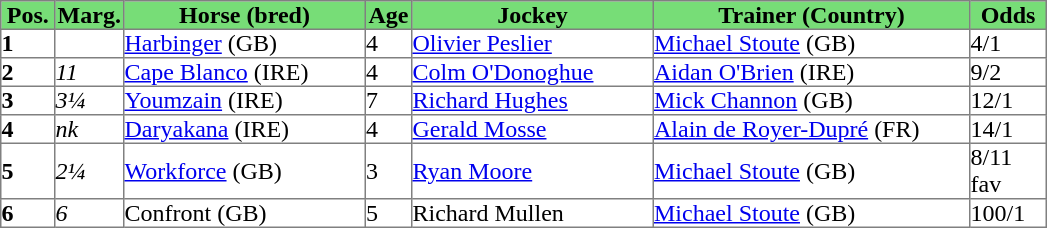<table class = "sortable" | border="1" cellpadding="0" style="border-collapse: collapse;">
<tr style="background:#7d7; text-align:center;">
<th style="width:35px;"><strong>Pos.</strong></th>
<th style="width:45px;"><strong>Marg.</strong></th>
<th style="width:160px;"><strong>Horse (bred)</strong></th>
<th style="width:30px;"><strong>Age</strong></th>
<th style="width:160px;"><strong>Jockey</strong></th>
<th style="width:210px;"><strong>Trainer (Country)</strong></th>
<th style="width:50px;"><strong>Odds</strong></th>
</tr>
<tr>
<td><strong>1</strong></td>
<td></td>
<td><a href='#'>Harbinger</a> (GB)</td>
<td>4</td>
<td><a href='#'>Olivier Peslier</a></td>
<td><a href='#'>Michael Stoute</a> (GB)</td>
<td>4/1</td>
</tr>
<tr>
<td><strong>2</strong></td>
<td><em>11</em></td>
<td><a href='#'>Cape Blanco</a> (IRE)</td>
<td>4</td>
<td><a href='#'>Colm O'Donoghue</a></td>
<td><a href='#'>Aidan O'Brien</a> (IRE)</td>
<td>9/2</td>
</tr>
<tr>
<td><strong>3</strong></td>
<td><em>3¼</em></td>
<td><a href='#'>Youmzain</a> (IRE)</td>
<td>7</td>
<td><a href='#'>Richard Hughes</a></td>
<td><a href='#'>Mick Channon</a> (GB)</td>
<td>12/1</td>
</tr>
<tr>
<td><strong>4</strong></td>
<td><em>nk</em></td>
<td><a href='#'>Daryakana</a> (IRE)</td>
<td>4</td>
<td><a href='#'>Gerald Mosse</a></td>
<td><a href='#'>Alain de Royer-Dupré</a> (FR)</td>
<td>14/1</td>
</tr>
<tr>
<td><strong>5</strong></td>
<td><em>2¼</em></td>
<td><a href='#'>Workforce</a> (GB)</td>
<td>3</td>
<td><a href='#'>Ryan Moore</a></td>
<td><a href='#'>Michael Stoute</a> (GB)</td>
<td>8/11 fav</td>
</tr>
<tr>
<td><strong>6</strong></td>
<td><em>6</em></td>
<td>Confront (GB)</td>
<td>5</td>
<td>Richard Mullen</td>
<td><a href='#'>Michael Stoute</a> (GB)</td>
<td>100/1</td>
</tr>
</table>
